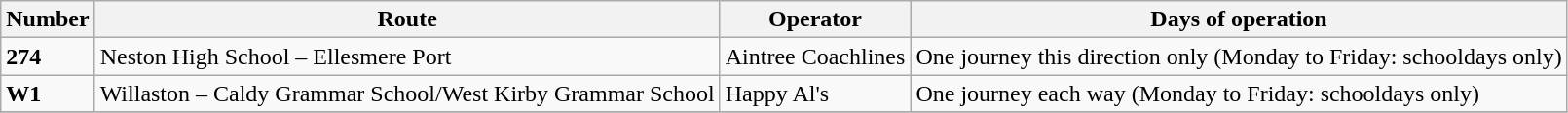<table class="wikitable" border="1">
<tr>
<th>Number</th>
<th>Route</th>
<th>Operator</th>
<th>Days of operation</th>
</tr>
<tr>
<td><strong>274</strong></td>
<td>Neston High School – Ellesmere Port</td>
<td>Aintree Coachlines</td>
<td>One journey this direction only (Monday to Friday: schooldays only)</td>
</tr>
<tr>
<td><strong>W1</strong></td>
<td>Willaston – Caldy Grammar School/West Kirby Grammar School</td>
<td>Happy Al's</td>
<td>One journey each way (Monday to Friday: schooldays only)</td>
</tr>
<tr>
</tr>
</table>
